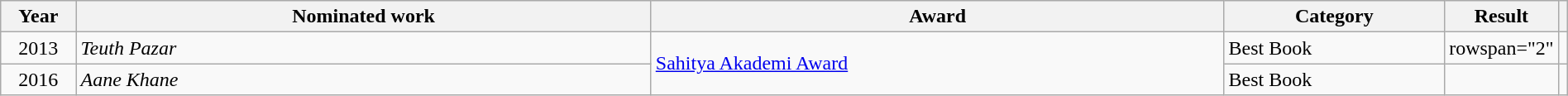<table class="wikitable sortable" width=100%>
<tr>
<th width=5%>Year</th>
<th style="width:40%;">Nominated work</th>
<th style="width:40%;">Award</th>
<th style="width:40%;">Category</th>
<th style="width:10%;">Result</th>
<th width=5%></th>
</tr>
<tr>
<td style="text-align:center;">2013</td>
<td style="text-align:left;"><em>Teuth Pazar</em></td>
<td rowspan="2"><a href='#'>Sahitya Akademi Award</a></td>
<td style="text-align:left;">Best Book</td>
<td>rowspan="2"</td>
<td style="text-align:center;"></td>
</tr>
<tr>
<td style="text-align:center;">2016</td>
<td style="text-align:left;"><em>Aane Khane</em></td>
<td style="text-align:left;">Best Book</td>
<td style="text-align:center;"></td>
</tr>
</table>
